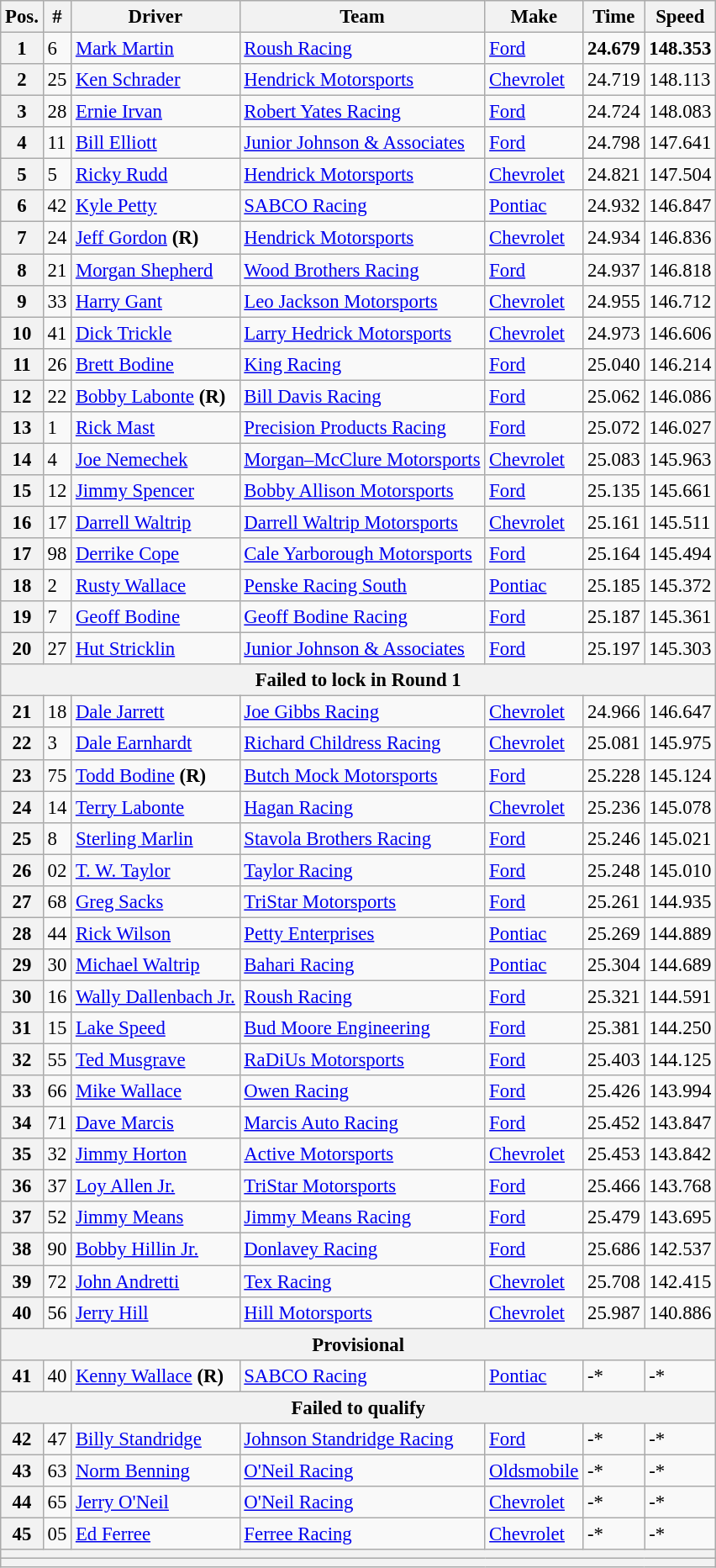<table class="wikitable" style="font-size:95%">
<tr>
<th>Pos.</th>
<th>#</th>
<th>Driver</th>
<th>Team</th>
<th>Make</th>
<th>Time</th>
<th>Speed</th>
</tr>
<tr>
<th>1</th>
<td>6</td>
<td><a href='#'>Mark Martin</a></td>
<td><a href='#'>Roush Racing</a></td>
<td><a href='#'>Ford</a></td>
<td><strong>24.679</strong></td>
<td><strong>148.353</strong></td>
</tr>
<tr>
<th>2</th>
<td>25</td>
<td><a href='#'>Ken Schrader</a></td>
<td><a href='#'>Hendrick Motorsports</a></td>
<td><a href='#'>Chevrolet</a></td>
<td>24.719</td>
<td>148.113</td>
</tr>
<tr>
<th>3</th>
<td>28</td>
<td><a href='#'>Ernie Irvan</a></td>
<td><a href='#'>Robert Yates Racing</a></td>
<td><a href='#'>Ford</a></td>
<td>24.724</td>
<td>148.083</td>
</tr>
<tr>
<th>4</th>
<td>11</td>
<td><a href='#'>Bill Elliott</a></td>
<td><a href='#'>Junior Johnson & Associates</a></td>
<td><a href='#'>Ford</a></td>
<td>24.798</td>
<td>147.641</td>
</tr>
<tr>
<th>5</th>
<td>5</td>
<td><a href='#'>Ricky Rudd</a></td>
<td><a href='#'>Hendrick Motorsports</a></td>
<td><a href='#'>Chevrolet</a></td>
<td>24.821</td>
<td>147.504</td>
</tr>
<tr>
<th>6</th>
<td>42</td>
<td><a href='#'>Kyle Petty</a></td>
<td><a href='#'>SABCO Racing</a></td>
<td><a href='#'>Pontiac</a></td>
<td>24.932</td>
<td>146.847</td>
</tr>
<tr>
<th>7</th>
<td>24</td>
<td><a href='#'>Jeff Gordon</a> <strong>(R)</strong></td>
<td><a href='#'>Hendrick Motorsports</a></td>
<td><a href='#'>Chevrolet</a></td>
<td>24.934</td>
<td>146.836</td>
</tr>
<tr>
<th>8</th>
<td>21</td>
<td><a href='#'>Morgan Shepherd</a></td>
<td><a href='#'>Wood Brothers Racing</a></td>
<td><a href='#'>Ford</a></td>
<td>24.937</td>
<td>146.818</td>
</tr>
<tr>
<th>9</th>
<td>33</td>
<td><a href='#'>Harry Gant</a></td>
<td><a href='#'>Leo Jackson Motorsports</a></td>
<td><a href='#'>Chevrolet</a></td>
<td>24.955</td>
<td>146.712</td>
</tr>
<tr>
<th>10</th>
<td>41</td>
<td><a href='#'>Dick Trickle</a></td>
<td><a href='#'>Larry Hedrick Motorsports</a></td>
<td><a href='#'>Chevrolet</a></td>
<td>24.973</td>
<td>146.606</td>
</tr>
<tr>
<th>11</th>
<td>26</td>
<td><a href='#'>Brett Bodine</a></td>
<td><a href='#'>King Racing</a></td>
<td><a href='#'>Ford</a></td>
<td>25.040</td>
<td>146.214</td>
</tr>
<tr>
<th>12</th>
<td>22</td>
<td><a href='#'>Bobby Labonte</a> <strong>(R)</strong></td>
<td><a href='#'>Bill Davis Racing</a></td>
<td><a href='#'>Ford</a></td>
<td>25.062</td>
<td>146.086</td>
</tr>
<tr>
<th>13</th>
<td>1</td>
<td><a href='#'>Rick Mast</a></td>
<td><a href='#'>Precision Products Racing</a></td>
<td><a href='#'>Ford</a></td>
<td>25.072</td>
<td>146.027</td>
</tr>
<tr>
<th>14</th>
<td>4</td>
<td><a href='#'>Joe Nemechek</a></td>
<td><a href='#'>Morgan–McClure Motorsports</a></td>
<td><a href='#'>Chevrolet</a></td>
<td>25.083</td>
<td>145.963</td>
</tr>
<tr>
<th>15</th>
<td>12</td>
<td><a href='#'>Jimmy Spencer</a></td>
<td><a href='#'>Bobby Allison Motorsports</a></td>
<td><a href='#'>Ford</a></td>
<td>25.135</td>
<td>145.661</td>
</tr>
<tr>
<th>16</th>
<td>17</td>
<td><a href='#'>Darrell Waltrip</a></td>
<td><a href='#'>Darrell Waltrip Motorsports</a></td>
<td><a href='#'>Chevrolet</a></td>
<td>25.161</td>
<td>145.511</td>
</tr>
<tr>
<th>17</th>
<td>98</td>
<td><a href='#'>Derrike Cope</a></td>
<td><a href='#'>Cale Yarborough Motorsports</a></td>
<td><a href='#'>Ford</a></td>
<td>25.164</td>
<td>145.494</td>
</tr>
<tr>
<th>18</th>
<td>2</td>
<td><a href='#'>Rusty Wallace</a></td>
<td><a href='#'>Penske Racing South</a></td>
<td><a href='#'>Pontiac</a></td>
<td>25.185</td>
<td>145.372</td>
</tr>
<tr>
<th>19</th>
<td>7</td>
<td><a href='#'>Geoff Bodine</a></td>
<td><a href='#'>Geoff Bodine Racing</a></td>
<td><a href='#'>Ford</a></td>
<td>25.187</td>
<td>145.361</td>
</tr>
<tr>
<th>20</th>
<td>27</td>
<td><a href='#'>Hut Stricklin</a></td>
<td><a href='#'>Junior Johnson & Associates</a></td>
<td><a href='#'>Ford</a></td>
<td>25.197</td>
<td>145.303</td>
</tr>
<tr>
<th colspan="7">Failed to lock in Round 1</th>
</tr>
<tr>
<th>21</th>
<td>18</td>
<td><a href='#'>Dale Jarrett</a></td>
<td><a href='#'>Joe Gibbs Racing</a></td>
<td><a href='#'>Chevrolet</a></td>
<td>24.966</td>
<td>146.647</td>
</tr>
<tr>
<th>22</th>
<td>3</td>
<td><a href='#'>Dale Earnhardt</a></td>
<td><a href='#'>Richard Childress Racing</a></td>
<td><a href='#'>Chevrolet</a></td>
<td>25.081</td>
<td>145.975</td>
</tr>
<tr>
<th>23</th>
<td>75</td>
<td><a href='#'>Todd Bodine</a> <strong>(R)</strong></td>
<td><a href='#'>Butch Mock Motorsports</a></td>
<td><a href='#'>Ford</a></td>
<td>25.228</td>
<td>145.124</td>
</tr>
<tr>
<th>24</th>
<td>14</td>
<td><a href='#'>Terry Labonte</a></td>
<td><a href='#'>Hagan Racing</a></td>
<td><a href='#'>Chevrolet</a></td>
<td>25.236</td>
<td>145.078</td>
</tr>
<tr>
<th>25</th>
<td>8</td>
<td><a href='#'>Sterling Marlin</a></td>
<td><a href='#'>Stavola Brothers Racing</a></td>
<td><a href='#'>Ford</a></td>
<td>25.246</td>
<td>145.021</td>
</tr>
<tr>
<th>26</th>
<td>02</td>
<td><a href='#'>T. W. Taylor</a></td>
<td><a href='#'>Taylor Racing</a></td>
<td><a href='#'>Ford</a></td>
<td>25.248</td>
<td>145.010</td>
</tr>
<tr>
<th>27</th>
<td>68</td>
<td><a href='#'>Greg Sacks</a></td>
<td><a href='#'>TriStar Motorsports</a></td>
<td><a href='#'>Ford</a></td>
<td>25.261</td>
<td>144.935</td>
</tr>
<tr>
<th>28</th>
<td>44</td>
<td><a href='#'>Rick Wilson</a></td>
<td><a href='#'>Petty Enterprises</a></td>
<td><a href='#'>Pontiac</a></td>
<td>25.269</td>
<td>144.889</td>
</tr>
<tr>
<th>29</th>
<td>30</td>
<td><a href='#'>Michael Waltrip</a></td>
<td><a href='#'>Bahari Racing</a></td>
<td><a href='#'>Pontiac</a></td>
<td>25.304</td>
<td>144.689</td>
</tr>
<tr>
<th>30</th>
<td>16</td>
<td><a href='#'>Wally Dallenbach Jr.</a></td>
<td><a href='#'>Roush Racing</a></td>
<td><a href='#'>Ford</a></td>
<td>25.321</td>
<td>144.591</td>
</tr>
<tr>
<th>31</th>
<td>15</td>
<td><a href='#'>Lake Speed</a></td>
<td><a href='#'>Bud Moore Engineering</a></td>
<td><a href='#'>Ford</a></td>
<td>25.381</td>
<td>144.250</td>
</tr>
<tr>
<th>32</th>
<td>55</td>
<td><a href='#'>Ted Musgrave</a></td>
<td><a href='#'>RaDiUs Motorsports</a></td>
<td><a href='#'>Ford</a></td>
<td>25.403</td>
<td>144.125</td>
</tr>
<tr>
<th>33</th>
<td>66</td>
<td><a href='#'>Mike Wallace</a></td>
<td><a href='#'>Owen Racing</a></td>
<td><a href='#'>Ford</a></td>
<td>25.426</td>
<td>143.994</td>
</tr>
<tr>
<th>34</th>
<td>71</td>
<td><a href='#'>Dave Marcis</a></td>
<td><a href='#'>Marcis Auto Racing</a></td>
<td><a href='#'>Ford</a></td>
<td>25.452</td>
<td>143.847</td>
</tr>
<tr>
<th>35</th>
<td>32</td>
<td><a href='#'>Jimmy Horton</a></td>
<td><a href='#'>Active Motorsports</a></td>
<td><a href='#'>Chevrolet</a></td>
<td>25.453</td>
<td>143.842</td>
</tr>
<tr>
<th>36</th>
<td>37</td>
<td><a href='#'>Loy Allen Jr.</a></td>
<td><a href='#'>TriStar Motorsports</a></td>
<td><a href='#'>Ford</a></td>
<td>25.466</td>
<td>143.768</td>
</tr>
<tr>
<th>37</th>
<td>52</td>
<td><a href='#'>Jimmy Means</a></td>
<td><a href='#'>Jimmy Means Racing</a></td>
<td><a href='#'>Ford</a></td>
<td>25.479</td>
<td>143.695</td>
</tr>
<tr>
<th>38</th>
<td>90</td>
<td><a href='#'>Bobby Hillin Jr.</a></td>
<td><a href='#'>Donlavey Racing</a></td>
<td><a href='#'>Ford</a></td>
<td>25.686</td>
<td>142.537</td>
</tr>
<tr>
<th>39</th>
<td>72</td>
<td><a href='#'>John Andretti</a></td>
<td><a href='#'>Tex Racing</a></td>
<td><a href='#'>Chevrolet</a></td>
<td>25.708</td>
<td>142.415</td>
</tr>
<tr>
<th>40</th>
<td>56</td>
<td><a href='#'>Jerry Hill</a></td>
<td><a href='#'>Hill Motorsports</a></td>
<td><a href='#'>Chevrolet</a></td>
<td>25.987</td>
<td>140.886</td>
</tr>
<tr>
<th colspan="7">Provisional</th>
</tr>
<tr>
<th>41</th>
<td>40</td>
<td><a href='#'>Kenny Wallace</a> <strong>(R)</strong></td>
<td><a href='#'>SABCO Racing</a></td>
<td><a href='#'>Pontiac</a></td>
<td>-*</td>
<td>-*</td>
</tr>
<tr>
<th colspan="7">Failed to qualify</th>
</tr>
<tr>
<th>42</th>
<td>47</td>
<td><a href='#'>Billy Standridge</a></td>
<td><a href='#'>Johnson Standridge Racing</a></td>
<td><a href='#'>Ford</a></td>
<td>-*</td>
<td>-*</td>
</tr>
<tr>
<th>43</th>
<td>63</td>
<td><a href='#'>Norm Benning</a></td>
<td><a href='#'>O'Neil Racing</a></td>
<td><a href='#'>Oldsmobile</a></td>
<td>-*</td>
<td>-*</td>
</tr>
<tr>
<th>44</th>
<td>65</td>
<td><a href='#'>Jerry O'Neil</a></td>
<td><a href='#'>O'Neil Racing</a></td>
<td><a href='#'>Chevrolet</a></td>
<td>-*</td>
<td>-*</td>
</tr>
<tr>
<th>45</th>
<td>05</td>
<td><a href='#'>Ed Ferree</a></td>
<td><a href='#'>Ferree Racing</a></td>
<td><a href='#'>Chevrolet</a></td>
<td>-*</td>
<td>-*</td>
</tr>
<tr>
<th colspan="7"></th>
</tr>
<tr>
<th colspan="7"></th>
</tr>
</table>
